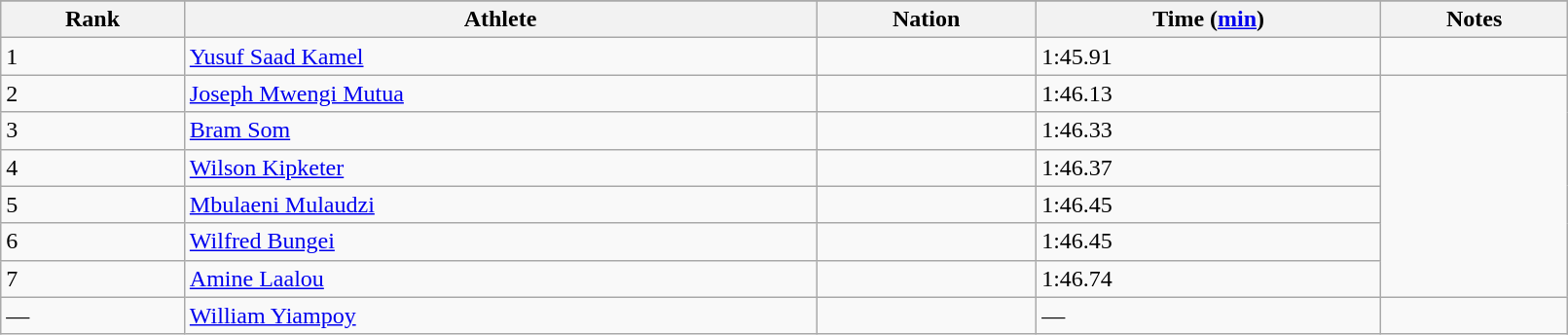<table class="wikitable" width=85%>
<tr>
</tr>
<tr>
<th>Rank</th>
<th>Athlete</th>
<th>Nation</th>
<th>Time (<a href='#'>min</a>)</th>
<th>Notes</th>
</tr>
<tr>
<td>1</td>
<td><a href='#'>Yusuf Saad Kamel</a></td>
<td></td>
<td>1:45.91</td>
<td></td>
</tr>
<tr>
<td>2</td>
<td><a href='#'>Joseph Mwengi Mutua</a></td>
<td></td>
<td>1:46.13</td>
</tr>
<tr>
<td>3</td>
<td><a href='#'>Bram Som</a></td>
<td></td>
<td>1:46.33</td>
</tr>
<tr>
<td>4</td>
<td><a href='#'>Wilson Kipketer</a></td>
<td></td>
<td>1:46.37</td>
</tr>
<tr>
<td>5</td>
<td><a href='#'>Mbulaeni Mulaudzi</a></td>
<td></td>
<td>1:46.45</td>
</tr>
<tr>
<td>6</td>
<td><a href='#'>Wilfred Bungei</a></td>
<td></td>
<td>1:46.45</td>
</tr>
<tr>
<td>7</td>
<td><a href='#'>Amine Laalou</a></td>
<td></td>
<td>1:46.74</td>
</tr>
<tr>
<td>—</td>
<td><a href='#'>William Yiampoy</a></td>
<td></td>
<td>—</td>
<td></td>
</tr>
</table>
